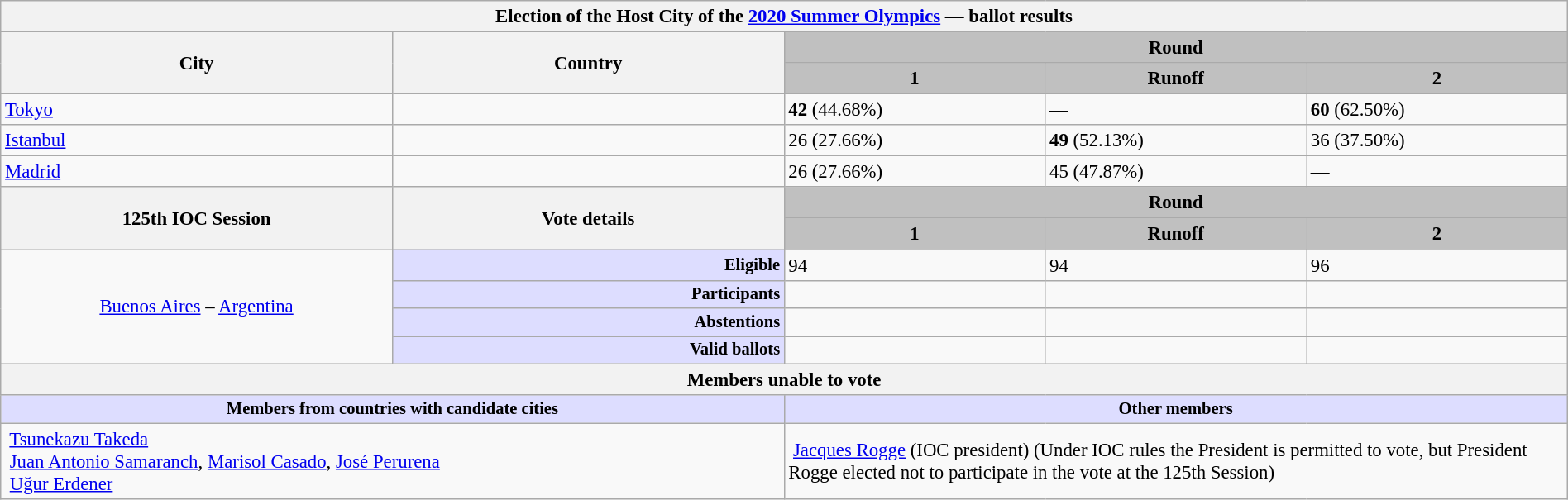<table class="wikitable" style="margin:0.2em auto; align: center; font-size: 95%">
<tr>
<th colspan="5">Election of the Host City of the <a href='#'>2020 Summer Olympics</a> — ballot results</th>
</tr>
<tr>
<th rowspan=2>City</th>
<th rowspan=2>Country</th>
<th colspan=3 style="background:silver;">Round</th>
</tr>
<tr>
<th style="background:silver;">1</th>
<th style="background:silver;">Runoff</th>
<th style="background:silver;">2</th>
</tr>
<tr>
<td style="text-align: left"><a href='#'>Tokyo</a></td>
<td style="text-align: left"></td>
<td><strong>42</strong> (44.68%)</td>
<td>—</td>
<td><strong>60</strong> (62.50%)</td>
</tr>
<tr>
<td style="text-align: left"><a href='#'>Istanbul</a></td>
<td style="text-align: left"></td>
<td>26 (27.66%)</td>
<td><strong>49</strong> (52.13%)</td>
<td>36 (37.50%)</td>
</tr>
<tr>
<td style="text-align: left"><a href='#'>Madrid</a></td>
<td style="text-align: left"></td>
<td>26 (27.66%)</td>
<td>45 (47.87%)</td>
<td>—</td>
</tr>
<tr>
<th rowspan=2 style="width: 25%">125th IOC Session</th>
<th rowspan=2 style="width: 25%">Vote details</th>
<th colspan=3 style="background:silver;">Round</th>
</tr>
<tr>
<th style="background:silver;">1</th>
<th style="background:silver;">Runoff</th>
<th style="background:silver;">2</th>
</tr>
<tr>
<td rowspan="4" style="text-align: center; center; background-color: #f9f9f9"><a href='#'>Buenos Aires</a> – <a href='#'>Argentina</a></td>
<th style="text-align: right; background-color: #ddddff; font-size: 90%">Eligible</th>
<td>94</td>
<td>94</td>
<td>96</td>
</tr>
<tr>
<th style="text-align: right; background-color: #ddddff; font-size: 90%">Participants</th>
<td></td>
<td></td>
<td></td>
</tr>
<tr>
<th style="text-align: right; background-color: #ddddff; font-size: 90%">Abstentions</th>
<td></td>
<td></td>
<td></td>
</tr>
<tr>
<th style="text-align: right; background-color: #ddddff; font-size: 90%">Valid ballots</th>
<td></td>
<td></td>
<td></td>
</tr>
<tr>
<th colspan="5">Members unable to vote</th>
</tr>
<tr>
<th colspan="2" style="background-color: #ddddff; font-size: 90%">Members from countries with candidate cities</th>
<th colspan="3" style="background-color: #ddddff; font-size: 90%">Other members</th>
</tr>
<tr>
<td style="text-align: left" colspan="2"> <a href='#'>Tsunekazu Takeda</a><br> <a href='#'>Juan Antonio Samaranch</a>, <a href='#'>Marisol Casado</a>, <a href='#'>José Perurena</a><br> <a href='#'>Uğur Erdener</a></td>
<td style="text-align: left" colspan="3"> <a href='#'>Jacques Rogge</a> (IOC president) (Under IOC rules the President is permitted to vote, but President Rogge elected not to participate in the vote at the 125th Session)</td>
</tr>
</table>
